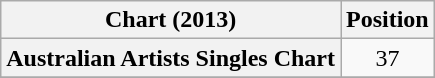<table class="wikitable plainrowheaders" style="text-align:center;">
<tr>
<th scope="col">Chart (2013)</th>
<th scope="col">Position</th>
</tr>
<tr>
<th scope="row">Australian Artists Singles Chart</th>
<td>37</td>
</tr>
<tr>
</tr>
</table>
